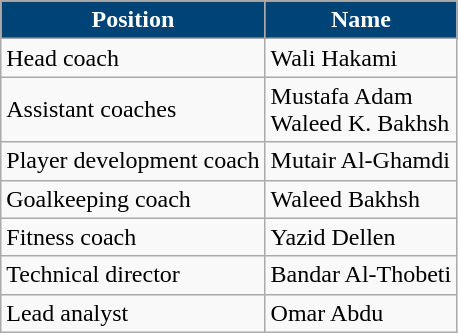<table class="wikitable">
<tr>
<th style="background: #004376; color:#FFFFFF;">Position</th>
<th style="background: #004376; color:#FFFFFF;">Name</th>
</tr>
<tr>
<td>Head coach</td>
<td> Wali Hakami</td>
</tr>
<tr>
<td>Assistant coaches</td>
<td> Mustafa Adam<br> Waleed K. Bakhsh</td>
</tr>
<tr>
<td>Player development coach</td>
<td> Mutair Al-Ghamdi</td>
</tr>
<tr>
<td>Goalkeeping coach</td>
<td> Waleed Bakhsh</td>
</tr>
<tr>
<td>Fitness coach</td>
<td> Yazid Dellen</td>
</tr>
<tr>
<td>Technical director</td>
<td> Bandar Al-Thobeti</td>
</tr>
<tr>
<td>Lead analyst</td>
<td> Omar Abdu</td>
</tr>
</table>
